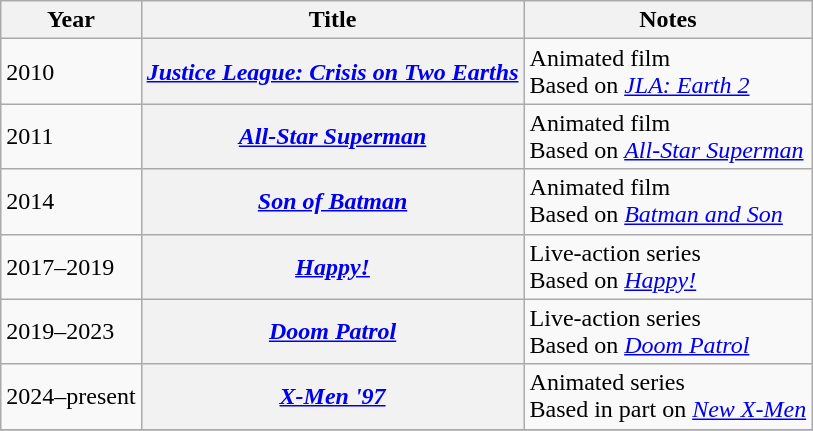<table class="wikitable sortable plainrowheaders" style="white-space:nowrap">
<tr>
<th scope="col">Year</th>
<th scope="col">Title</th>
<th scope="col">Notes</th>
</tr>
<tr>
<td>2010</td>
<th scope="row"><em><a href='#'>Justice League: Crisis on Two Earths</a></em></th>
<td>Animated film<br>Based on <em><a href='#'>JLA: Earth 2</a></em></td>
</tr>
<tr>
<td>2011</td>
<th scope="row"><em><a href='#'>All-Star Superman</a></em></th>
<td>Animated film<br>Based on <em><a href='#'>All-Star Superman</a></em></td>
</tr>
<tr>
<td>2014</td>
<th scope="row"><em><a href='#'>Son of Batman</a></em></th>
<td>Animated film<br>Based on <em><a href='#'>Batman and Son</a></em></td>
</tr>
<tr>
<td>2017–2019</td>
<th scope="row"><em><a href='#'>Happy!</a></em></th>
<td>Live-action series<br>Based on <em><a href='#'>Happy!</a></em></td>
</tr>
<tr>
<td>2019–2023</td>
<th scope="row"><em><a href='#'>Doom Patrol</a></em></th>
<td>Live-action series<br>Based on <em><a href='#'>Doom Patrol</a></em></td>
</tr>
<tr>
<td>2024–present</td>
<th scope="row"><em><a href='#'>X-Men '97</a></em></th>
<td>Animated series<br>Based in part on <em><a href='#'>New X-Men</a></em></td>
</tr>
<tr>
</tr>
</table>
